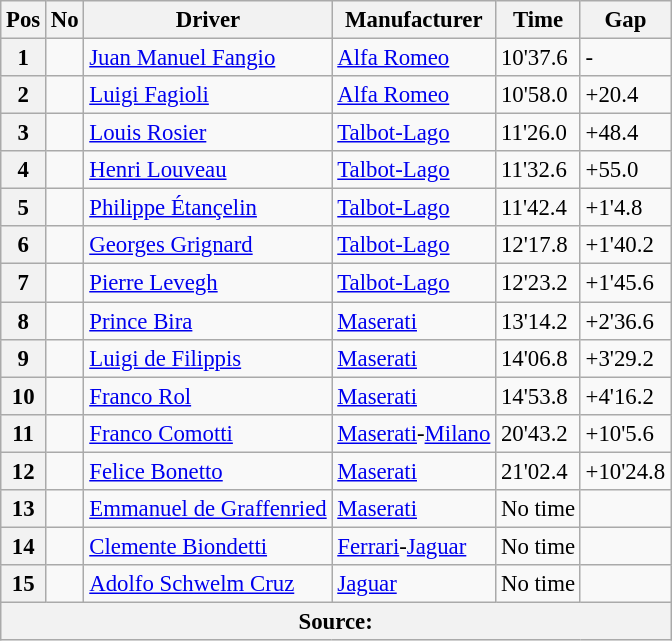<table class="wikitable" style="font-size: 95%;">
<tr>
<th>Pos</th>
<th>No</th>
<th>Driver</th>
<th>Manufacturer</th>
<th>Time</th>
<th>Gap</th>
</tr>
<tr>
<th>1</th>
<td></td>
<td> <a href='#'>Juan Manuel Fangio</a></td>
<td><a href='#'>Alfa Romeo</a></td>
<td>10'37.6</td>
<td>-</td>
</tr>
<tr>
<th>2</th>
<td></td>
<td> <a href='#'>Luigi Fagioli</a></td>
<td><a href='#'>Alfa Romeo</a></td>
<td>10'58.0</td>
<td>+20.4</td>
</tr>
<tr>
<th>3</th>
<td></td>
<td> <a href='#'>Louis Rosier</a></td>
<td><a href='#'>Talbot-Lago</a></td>
<td>11'26.0</td>
<td>+48.4</td>
</tr>
<tr>
<th>4</th>
<td></td>
<td> <a href='#'>Henri Louveau</a></td>
<td><a href='#'>Talbot-Lago</a></td>
<td>11'32.6</td>
<td>+55.0</td>
</tr>
<tr>
<th>5</th>
<td></td>
<td> <a href='#'>Philippe Étançelin</a></td>
<td><a href='#'>Talbot-Lago</a></td>
<td>11'42.4</td>
<td>+1'4.8</td>
</tr>
<tr>
<th>6</th>
<td></td>
<td> <a href='#'>Georges Grignard</a></td>
<td><a href='#'>Talbot-Lago</a></td>
<td>12'17.8</td>
<td>+1'40.2</td>
</tr>
<tr>
<th>7</th>
<td></td>
<td> <a href='#'>Pierre Levegh</a></td>
<td><a href='#'>Talbot-Lago</a></td>
<td>12'23.2</td>
<td>+1'45.6</td>
</tr>
<tr>
<th>8</th>
<td></td>
<td> <a href='#'>Prince Bira</a></td>
<td><a href='#'>Maserati</a></td>
<td>13'14.2</td>
<td>+2'36.6</td>
</tr>
<tr>
<th>9</th>
<td></td>
<td> <a href='#'>Luigi de Filippis</a></td>
<td><a href='#'>Maserati</a></td>
<td>14'06.8</td>
<td>+3'29.2</td>
</tr>
<tr>
<th>10</th>
<td></td>
<td> <a href='#'>Franco Rol</a></td>
<td><a href='#'>Maserati</a></td>
<td>14'53.8</td>
<td>+4'16.2</td>
</tr>
<tr>
<th>11</th>
<td></td>
<td> <a href='#'>Franco Comotti</a></td>
<td><a href='#'>Maserati</a>-<a href='#'>Milano</a></td>
<td>20'43.2</td>
<td>+10'5.6</td>
</tr>
<tr>
<th>12</th>
<td></td>
<td> <a href='#'>Felice Bonetto</a></td>
<td><a href='#'>Maserati</a></td>
<td>21'02.4</td>
<td>+10'24.8</td>
</tr>
<tr>
<th>13</th>
<td></td>
<td> <a href='#'>Emmanuel de Graffenried</a></td>
<td><a href='#'>Maserati</a></td>
<td>No time</td>
<td></td>
</tr>
<tr>
<th>14</th>
<td></td>
<td> <a href='#'>Clemente Biondetti</a></td>
<td><a href='#'>Ferrari</a>-<a href='#'>Jaguar</a></td>
<td>No time</td>
<td></td>
</tr>
<tr>
<th>15</th>
<td></td>
<td> <a href='#'>Adolfo Schwelm Cruz</a></td>
<td><a href='#'>Jaguar</a></td>
<td>No time</td>
<td></td>
</tr>
<tr>
<th colspan=6>Source:</th>
</tr>
</table>
